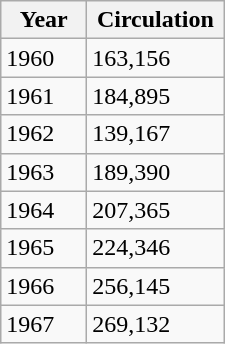<table class="wikitable floatright" border="1" cellpadding="2">
<tr>
<th scope="col" width="50px">Year</th>
<th scope="col" width="84px">Circulation</th>
</tr>
<tr>
<td>1960</td>
<td>163,156</td>
</tr>
<tr>
<td>1961</td>
<td>184,895</td>
</tr>
<tr>
<td>1962</td>
<td>139,167</td>
</tr>
<tr>
<td>1963</td>
<td>189,390</td>
</tr>
<tr>
<td>1964</td>
<td>207,365</td>
</tr>
<tr>
<td>1965</td>
<td>224,346</td>
</tr>
<tr>
<td>1966</td>
<td>256,145</td>
</tr>
<tr>
<td>1967</td>
<td>269,132</td>
</tr>
</table>
